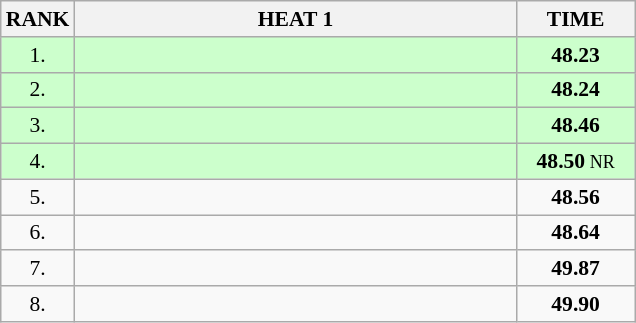<table class="wikitable" style="border-collapse: collapse; font-size: 90%;">
<tr>
<th>RANK</th>
<th style="width: 20em">HEAT 1</th>
<th style="width: 5em">TIME</th>
</tr>
<tr style="background:#ccffcc;">
<td align="center">1.</td>
<td></td>
<td align="center"><strong>48.23</strong></td>
</tr>
<tr style="background:#ccffcc;">
<td align="center">2.</td>
<td></td>
<td align="center"><strong>48.24</strong></td>
</tr>
<tr style="background:#ccffcc;">
<td align="center">3.</td>
<td></td>
<td align="center"><strong>48.46</strong></td>
</tr>
<tr style="background:#ccffcc;">
<td align="center">4.</td>
<td></td>
<td align="center"><strong>48.50</strong><small> NR</small></td>
</tr>
<tr>
<td align="center">5.</td>
<td></td>
<td align="center"><strong>48.56</strong></td>
</tr>
<tr>
<td align="center">6.</td>
<td></td>
<td align="center"><strong>48.64</strong></td>
</tr>
<tr>
<td align="center">7.</td>
<td></td>
<td align="center"><strong>49.87</strong></td>
</tr>
<tr>
<td align="center">8.</td>
<td></td>
<td align="center"><strong>49.90</strong></td>
</tr>
</table>
